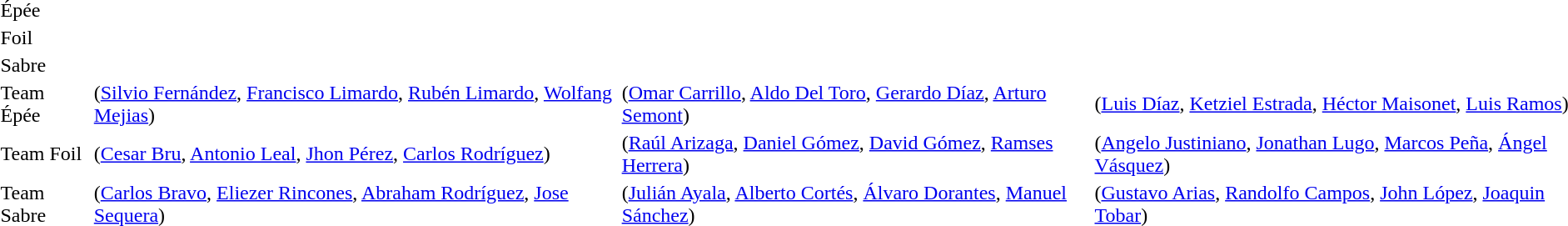<table>
<tr>
<td>Épée</td>
<td></td>
<td></td>
<td><br></td>
</tr>
<tr>
<td>Foil</td>
<td></td>
<td></td>
<td><br></td>
</tr>
<tr>
<td>Sabre</td>
<td></td>
<td></td>
<td><br></td>
</tr>
<tr>
<td>Team Épée</td>
<td> (<a href='#'>Silvio Fernández</a>, <a href='#'>Francisco Limardo</a>, <a href='#'>Rubén Limardo</a>, <a href='#'>Wolfang Mejias</a>)</td>
<td> (<a href='#'>Omar Carrillo</a>, <a href='#'>Aldo Del Toro</a>, <a href='#'>Gerardo Díaz</a>, <a href='#'>Arturo Semont</a>)</td>
<td> (<a href='#'>Luis Díaz</a>, <a href='#'>Ketziel Estrada</a>, <a href='#'>Héctor Maisonet</a>, <a href='#'>Luis Ramos</a>)</td>
</tr>
<tr>
<td>Team Foil</td>
<td> (<a href='#'>Cesar Bru</a>, <a href='#'>Antonio Leal</a>, <a href='#'>Jhon Pérez</a>, <a href='#'>Carlos Rodríguez</a>)</td>
<td> (<a href='#'>Raúl Arizaga</a>, <a href='#'>Daniel Gómez</a>, <a href='#'>David Gómez</a>, <a href='#'>Ramses Herrera</a>)</td>
<td> (<a href='#'>Angelo Justiniano</a>, <a href='#'>Jonathan Lugo</a>, <a href='#'>Marcos Peña</a>, <a href='#'>Ángel Vásquez</a>)</td>
</tr>
<tr>
<td>Team Sabre</td>
<td> (<a href='#'>Carlos Bravo</a>, <a href='#'>Eliezer Rincones</a>, <a href='#'>Abraham Rodríguez</a>, <a href='#'>Jose Sequera</a>)</td>
<td> (<a href='#'>Julián Ayala</a>, <a href='#'>Alberto Cortés</a>, <a href='#'>Álvaro Dorantes</a>, <a href='#'>Manuel Sánchez</a>)</td>
<td> (<a href='#'>Gustavo Arias</a>, <a href='#'>Randolfo Campos</a>, <a href='#'>John López</a>, <a href='#'>Joaquin Tobar</a>)</td>
</tr>
<tr>
</tr>
</table>
